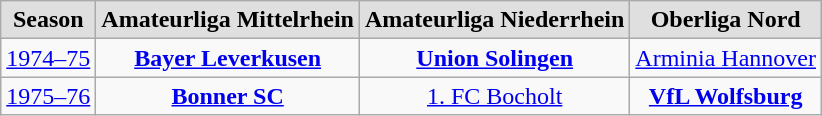<table class="wikitable">
<tr style="text-align:center; background:#dfdfdf;">
<td><strong>Season</strong></td>
<td><strong>Amateurliga Mittelrhein</strong></td>
<td><strong>Amateurliga Niederrhein</strong></td>
<td><strong>Oberliga Nord</strong></td>
</tr>
<tr style="text-align:center;">
<td><a href='#'>1974–75</a></td>
<td><strong><a href='#'>Bayer Leverkusen</a></strong></td>
<td><strong><a href='#'>Union Solingen</a></strong></td>
<td><a href='#'>Arminia Hannover</a></td>
</tr>
<tr style="text-align:center;">
<td><a href='#'>1975–76</a></td>
<td><strong><a href='#'>Bonner SC</a></strong></td>
<td><a href='#'>1. FC Bocholt</a></td>
<td><strong><a href='#'>VfL Wolfsburg</a></strong></td>
</tr>
</table>
